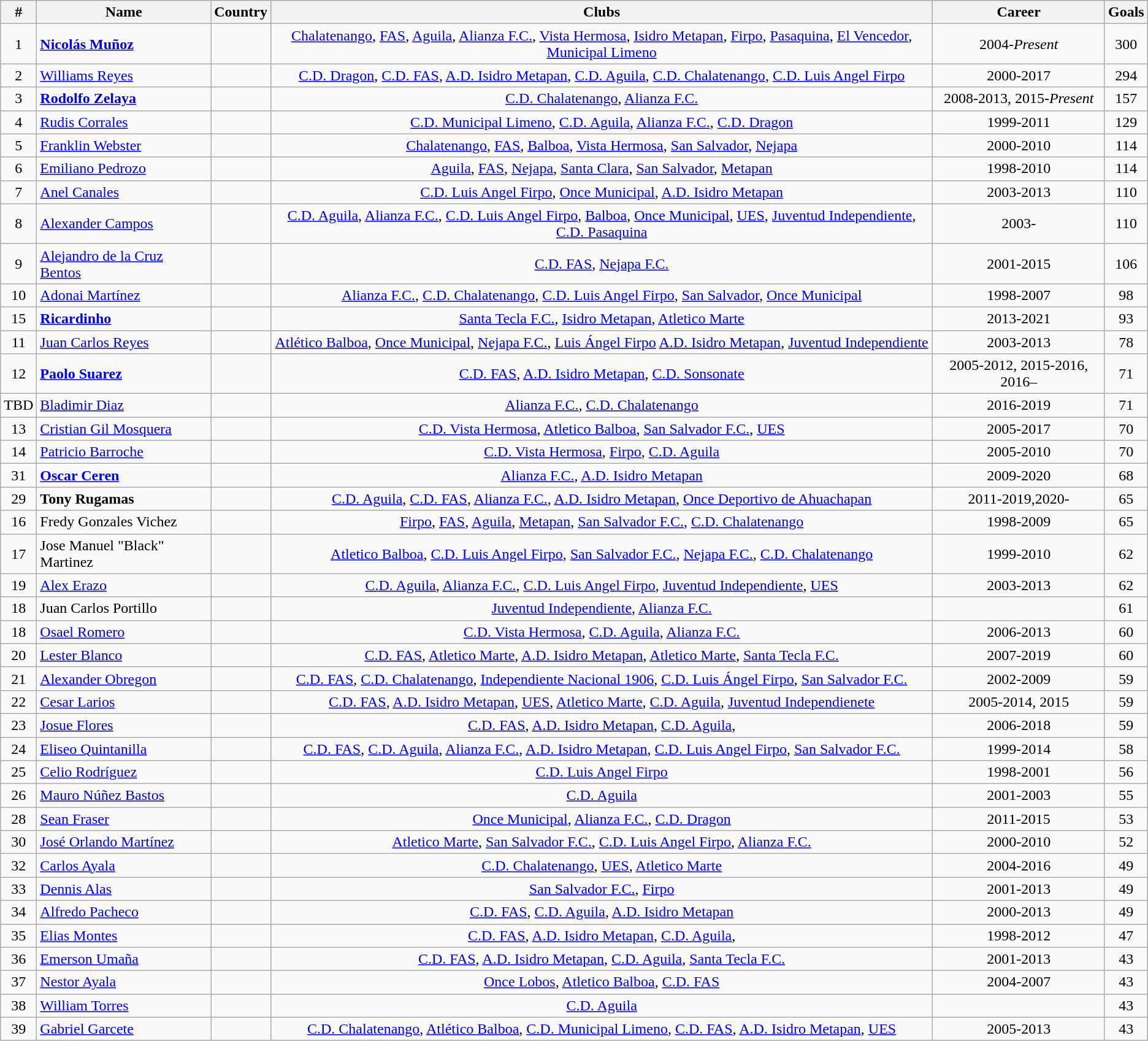<table class="wikitable" style="text-align:center;">
<tr>
<th>#</th>
<th>Name</th>
<th>Country</th>
<th>Clubs</th>
<th>Career</th>
<th>Goals</th>
</tr>
<tr>
<td>1</td>
<td align="left"><strong><a href='#'>Nicolás Muñoz</a></strong></td>
<td></td>
<td><a href='#'>Chalatenango</a>, <a href='#'>FAS</a>, <a href='#'>Aguila</a>, <a href='#'>Alianza F.C.</a>, <a href='#'>Vista Hermosa</a>, <a href='#'>Isidro Metapan</a>, <a href='#'>Firpo</a>, <a href='#'>Pasaquina</a>, <a href='#'>El Vencedor</a>, <a href='#'>Municipal Limeno</a></td>
<td>2004-<em>Present</em></td>
<td>300</td>
</tr>
<tr>
<td>2</td>
<td style="text-align:left;"><a href='#'>Williams Reyes</a></td>
<td> </td>
<td><a href='#'>C.D. Dragon</a>, <a href='#'>C.D. FAS</a>, <a href='#'>A.D. Isidro Metapan</a>, <a href='#'>C.D. Aguila</a>, <a href='#'>C.D. Chalatenango</a>, <a href='#'>C.D. Luis Angel Firpo</a></td>
<td>2000-2017</td>
<td>294</td>
</tr>
<tr>
<td>3</td>
<td style="text-align:left;"><strong><a href='#'>Rodolfo Zelaya</a></strong></td>
<td></td>
<td><a href='#'>C.D. Chalatenango</a>, <a href='#'>Alianza F.C.</a></td>
<td>2008-2013, 2015-<em>Present</em></td>
<td>157</td>
</tr>
<tr>
<td>4</td>
<td style="text-align:left;"><a href='#'>Rudis Corrales</a></td>
<td></td>
<td><a href='#'>C.D. Municipal Limeno</a>, <a href='#'>C.D. Aguila</a>, <a href='#'>Alianza F.C.</a>, <a href='#'>C.D. Dragon</a></td>
<td>1999-2011</td>
<td>129</td>
</tr>
<tr>
<td>5</td>
<td style="text-align:left;"><a href='#'>Franklin Webster</a></td>
<td></td>
<td><a href='#'>Chalatenango</a>, <a href='#'>FAS</a>, <a href='#'>Balboa</a>, <a href='#'>Vista Hermosa</a>, <a href='#'>San Salvador</a>, <a href='#'>Nejapa</a></td>
<td>2000-2010</td>
<td>114</td>
</tr>
<tr>
<td>6</td>
<td style="text-align:left;"><a href='#'>Emiliano Pedrozo</a></td>
<td> </td>
<td><a href='#'>Aguila</a>, <a href='#'>FAS</a>, <a href='#'>Nejapa</a>, <a href='#'>Santa Clara</a>, <a href='#'>San Salvador</a>, <a href='#'>Metapan</a></td>
<td>1998-2010</td>
<td>114</td>
</tr>
<tr>
<td>7</td>
<td style="text-align:left;"><a href='#'>Anel Canales</a></td>
<td></td>
<td><a href='#'>C.D. Luis Angel Firpo</a>, <a href='#'>Once Municipal</a>, <a href='#'>A.D. Isidro Metapan</a></td>
<td>2003-2013</td>
<td>110</td>
</tr>
<tr>
<td>8</td>
<td style="text-align:left;"><a href='#'>Alexander Campos</a></td>
<td></td>
<td><a href='#'>C.D. Aguila</a>, <a href='#'>Alianza F.C.</a>, <a href='#'>C.D. Luis Angel Firpo</a>, <a href='#'>Balboa</a>, <a href='#'>Once Municipal</a>, <a href='#'>UES</a>, <a href='#'>Juventud Independiente</a>, <a href='#'>C.D. Pasaquina</a></td>
<td>2003-</td>
<td>110</td>
</tr>
<tr>
<td>9</td>
<td style="text-align:left;"><a href='#'>Alejandro de la Cruz Bentos</a></td>
<td></td>
<td><a href='#'>C.D. FAS</a>, <a href='#'>Nejapa F.C.</a></td>
<td>2001-2015</td>
<td>106</td>
</tr>
<tr>
<td>10</td>
<td style="text-align:left;"><a href='#'>Adonai Martínez</a></td>
<td></td>
<td><a href='#'>Alianza F.C.</a>, <a href='#'>C.D. Chalatenango</a>, <a href='#'>C.D. Luis Angel Firpo</a>, <a href='#'>San Salvador</a>, <a href='#'>Once Municipal</a></td>
<td>1998-2007</td>
<td>98</td>
</tr>
<tr>
<td>15</td>
<td style="text-align:left;"><strong><a href='#'>Ricardinho</a></strong></td>
<td></td>
<td><a href='#'>Santa Tecla F.C.</a>, <a href='#'>Isidro Metapan</a>, <a href='#'>Atletico Marte</a></td>
<td>2013-2021</td>
<td>93</td>
</tr>
<tr>
<td>11</td>
<td style="text-align:left;"><a href='#'>Juan Carlos Reyes</a></td>
<td></td>
<td><a href='#'>Atlético Balboa</a>, <a href='#'>Once Municipal</a>, <a href='#'>Nejapa F.C.</a>, <a href='#'>Luis Ángel Firpo</a> <a href='#'>A.D. Isidro Metapan</a>, <a href='#'>Juventud Independiente</a></td>
<td>2003-2013</td>
<td>78</td>
</tr>
<tr>
<td>12</td>
<td style="text-align:left;"><strong><a href='#'>Paolo Suarez</a></strong></td>
<td></td>
<td><a href='#'>C.D. FAS</a>, <a href='#'>A.D. Isidro Metapan</a>, <a href='#'>C.D. Sonsonate</a></td>
<td>2005-2012, 2015-2016, 2016–</td>
<td>71</td>
</tr>
<tr>
<td>TBD</td>
<td style="text-align:left;"><a href='#'>Bladimir Diaz</a></td>
<td></td>
<td><a href='#'>Alianza F.C.</a>, <a href='#'>C.D. Chalatenango</a></td>
<td>2016-2019</td>
<td>71</td>
</tr>
<tr>
<td>13</td>
<td style="text-align:left;"><a href='#'>Cristian Gil Mosquera</a></td>
<td></td>
<td><a href='#'>C.D. Vista Hermosa</a>, <a href='#'>Atletico Balboa</a>, <a href='#'>San Salvador F.C.</a>, <a href='#'>UES</a></td>
<td>2005-2017</td>
<td>70</td>
</tr>
<tr>
<td>14</td>
<td style="text-align:left;"><a href='#'>Patricio Barroche</a></td>
<td></td>
<td><a href='#'>C.D. Vista Hermosa</a>, <a href='#'>Firpo</a>, <a href='#'>C.D. Aguila</a></td>
<td>2005-2010</td>
<td>70</td>
</tr>
<tr>
<td>31</td>
<td style="text-align:left;"><strong><a href='#'>Oscar Ceren</a></strong></td>
<td></td>
<td><a href='#'>Alianza F.C.</a>, <a href='#'>A.D. Isidro Metapan</a></td>
<td>2009-2020</td>
<td>68</td>
</tr>
<tr>
<td>29</td>
<td style="text-align:left;"><strong>Tony Rugamas</strong></td>
<td></td>
<td><a href='#'>C.D. Aguila</a>, <a href='#'>C.D. FAS</a>, <a href='#'>Alianza F.C.</a>, <a href='#'>A.D. Isidro Metapan</a>, <a href='#'>Once Deportivo de Ahuachapan</a></td>
<td>2011-2019,2020-</td>
<td>65</td>
</tr>
<tr>
<td>16</td>
<td style="text-align:left;">Fredy Gonzales Vichez</td>
<td></td>
<td><a href='#'>Firpo</a>, <a href='#'>FAS</a>, <a href='#'>Aguila</a>, <a href='#'>Metapan</a>, <a href='#'>San Salvador F.C.</a>, <a href='#'>C.D. Chalatenango</a></td>
<td>1998-2009</td>
<td>65</td>
</tr>
<tr>
<td>17</td>
<td style="text-align:left;">Jose Manuel "Black" Martinez</td>
<td></td>
<td><a href='#'>Atletico Balboa</a>, <a href='#'>C.D. Luis Angel Firpo</a>, <a href='#'>San Salvador F.C.</a>, <a href='#'>Nejapa F.C.</a>, <a href='#'>C.D. Chalatenango</a></td>
<td>1999-2010</td>
<td>62</td>
</tr>
<tr>
<td>19</td>
<td style="text-align:left;"><a href='#'>Alex Erazo</a></td>
<td></td>
<td><a href='#'>C.D. Aguila</a>, <a href='#'>Alianza F.C.</a>, <a href='#'>C.D. Luis Angel Firpo</a>, <a href='#'>Juventud Independiente</a>, <a href='#'>UES</a></td>
<td>2003-2013</td>
<td>62</td>
</tr>
<tr>
<td>18</td>
<td style="text-align:left;">Juan Carlos Portillo</td>
<td></td>
<td><a href='#'>Juventud Independiente</a>, <a href='#'>Alianza F.C.</a></td>
<td></td>
<td>61</td>
</tr>
<tr>
<td>18</td>
<td style="text-align:left;"><a href='#'>Osael Romero</a></td>
<td></td>
<td><a href='#'>C.D. Vista Hermosa</a>, <a href='#'>C.D. Aguila</a>, <a href='#'>Alianza F.C.</a></td>
<td>2006-2013</td>
<td>60</td>
</tr>
<tr>
<td>20</td>
<td style="text-align:left;"><a href='#'>Lester Blanco</a></td>
<td></td>
<td><a href='#'>C.D. FAS</a>, <a href='#'>Atletico Marte</a>, <a href='#'>A.D. Isidro Metapan</a>, <a href='#'>Atletico Marte</a>, <a href='#'>Santa Tecla F.C.</a></td>
<td>2007-2019</td>
<td>60</td>
</tr>
<tr>
<td>21</td>
<td style="text-align:left;"><a href='#'>Alexander Obregon</a></td>
<td></td>
<td><a href='#'>C.D. FAS</a>, <a href='#'>C.D. Chalatenango</a>, <a href='#'>Independiente Nacional 1906</a>, <a href='#'>C.D. Luis Ángel Firpo</a>, <a href='#'>San Salvador F.C.</a></td>
<td>2002-2009</td>
<td>59</td>
</tr>
<tr>
<td>22</td>
<td style="text-align:left;"><a href='#'>Cesar Larios</a></td>
<td></td>
<td><a href='#'>C.D. FAS</a>, <a href='#'>A.D. Isidro Metapan</a>, <a href='#'>UES</a>, <a href='#'>Atletico Marte</a>, <a href='#'>C.D. Aguila</a>, <a href='#'>Juventud Independienete</a></td>
<td>2005-2014, 2015</td>
<td>59</td>
</tr>
<tr>
<td>23</td>
<td style="text-align:left;"><a href='#'>Josue Flores</a></td>
<td></td>
<td><a href='#'>C.D. FAS</a>, <a href='#'>A.D. Isidro Metapan</a>, <a href='#'>C.D. Aguila</a>,</td>
<td>2006-2018</td>
<td>59</td>
</tr>
<tr>
<td>24</td>
<td style="text-align:left;"><a href='#'>Eliseo Quintanilla</a></td>
<td></td>
<td><a href='#'>C.D. FAS</a>, <a href='#'>C.D. Aguila</a>, <a href='#'>Alianza F.C.</a>, <a href='#'>A.D. Isidro Metapan</a>, <a href='#'>C.D. Luis Angel Firpo</a>, <a href='#'>San Salvador F.C.</a></td>
<td>1999-2014</td>
<td>58</td>
</tr>
<tr>
<td>25</td>
<td style="text-align:left;"><a href='#'>Celio Rodríguez</a></td>
<td></td>
<td><a href='#'>C.D. Luis Angel Firpo</a></td>
<td>1998-2001</td>
<td>56</td>
</tr>
<tr>
<td>26</td>
<td style="text-align:left;"><a href='#'>Mauro Núñez Bastos</a></td>
<td></td>
<td><a href='#'>C.D. Aguila</a></td>
<td>2001-2003</td>
<td>55</td>
</tr>
<tr>
<td>28</td>
<td style="text-align:left;"><a href='#'>Sean Fraser</a></td>
<td></td>
<td><a href='#'>Once Municipal</a>, <a href='#'>Alianza F.C.</a>, <a href='#'>C.D. Dragon</a></td>
<td>2011-2015</td>
<td>53</td>
</tr>
<tr>
<td>30</td>
<td style="text-align:left;"><a href='#'>José Orlando Martínez</a></td>
<td></td>
<td><a href='#'>Atletico Marte</a>, <a href='#'>San Salvador F.C.</a>, <a href='#'>C.D. Luis Angel Firpo</a>, <a href='#'>Alianza F.C.</a></td>
<td>2000-2010</td>
<td>52</td>
</tr>
<tr>
<td>32</td>
<td style="text-align:left;"><a href='#'>Carlos Ayala</a></td>
<td></td>
<td><a href='#'>C.D. Chalatenango</a>, <a href='#'>UES</a>, <a href='#'>Atletico Marte</a></td>
<td>2004-2016</td>
<td>49</td>
</tr>
<tr>
<td>33</td>
<td style="text-align:left;"><a href='#'>Dennis Alas</a></td>
<td></td>
<td><a href='#'>San Salvador F.C.</a>, <a href='#'>Firpo</a></td>
<td>2001-2013</td>
<td>49</td>
</tr>
<tr>
<td>34</td>
<td style="text-align:left;"><a href='#'>Alfredo Pacheco</a></td>
<td></td>
<td><a href='#'>C.D. FAS</a>, <a href='#'>C.D. Aguila</a>, <a href='#'>A.D. Isidro Metapan</a></td>
<td>2000-2013</td>
<td>49</td>
</tr>
<tr>
<td>35</td>
<td style="text-align:left;"><a href='#'>Elias Montes</a></td>
<td></td>
<td><a href='#'>C.D. FAS</a>, <a href='#'>A.D. Isidro Metapan</a>, <a href='#'>C.D. Aguila</a>,</td>
<td>1998-2012</td>
<td>47</td>
</tr>
<tr>
<td>36</td>
<td style="text-align:left;"><a href='#'>Emerson Umaña</a></td>
<td></td>
<td><a href='#'>C.D. FAS</a>, <a href='#'>A.D. Isidro Metapan</a>, <a href='#'>C.D. Aguila</a>, <a href='#'>Santa Tecla F.C.</a></td>
<td>2001-2013</td>
<td>43</td>
</tr>
<tr>
<td>37</td>
<td style="text-align:left;"><a href='#'>Nestor Ayala</a></td>
<td></td>
<td><a href='#'>Once Lobos</a>, <a href='#'>Atletico Balboa</a>, <a href='#'>C.D. FAS</a></td>
<td>2004-2007</td>
<td>43</td>
</tr>
<tr>
<td>38</td>
<td style="text-align:left;"><a href='#'>William Torres</a></td>
<td></td>
<td><a href='#'>C.D. Aguila</a></td>
<td></td>
<td>43</td>
</tr>
<tr>
<td>39</td>
<td style="text-align:left;"><a href='#'>Gabriel Garcete</a></td>
<td></td>
<td><a href='#'>C.D. Chalatenango</a>, <a href='#'>Atlético Balboa</a>, <a href='#'>C.D. Municipal Limeno</a>, <a href='#'>C.D. FAS</a>, <a href='#'>A.D. Isidro Metapan</a>, <a href='#'>UES</a></td>
<td>2005-2013</td>
<td>43</td>
</tr>
</table>
